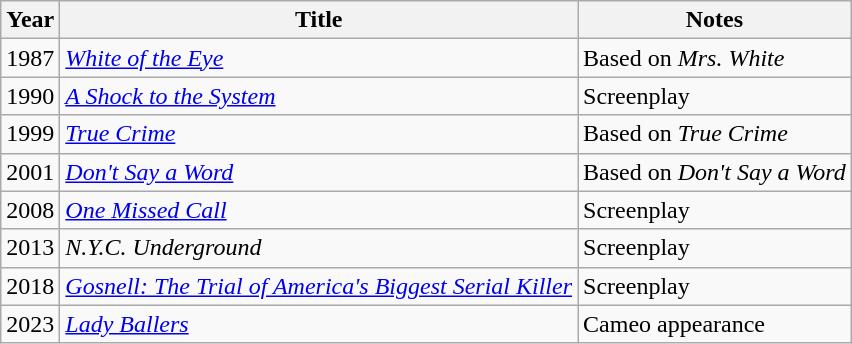<table class="wikitable">
<tr>
<th>Year</th>
<th>Title</th>
<th>Notes</th>
</tr>
<tr>
<td>1987</td>
<td><em><a href='#'>White of the Eye</a></em></td>
<td>Based on <em>Mrs. White</em></td>
</tr>
<tr>
<td>1990</td>
<td><em><a href='#'>A Shock to the System</a></em></td>
<td>Screenplay</td>
</tr>
<tr>
<td>1999</td>
<td><em><a href='#'>True Crime</a></em></td>
<td>Based on <em>True Crime</em></td>
</tr>
<tr>
<td>2001</td>
<td><em><a href='#'>Don't Say a Word</a></em></td>
<td>Based on <em>Don't Say a Word</em></td>
</tr>
<tr>
<td>2008</td>
<td><em><a href='#'>One Missed Call</a></em></td>
<td>Screenplay</td>
</tr>
<tr>
<td>2013</td>
<td><em>N.Y.C. Underground</em></td>
<td>Screenplay</td>
</tr>
<tr>
<td>2018</td>
<td><em><a href='#'>Gosnell: The Trial of America's Biggest Serial Killer</a></em></td>
<td>Screenplay</td>
</tr>
<tr>
<td>2023</td>
<td><em><a href='#'>Lady Ballers</a></em></td>
<td>Cameo appearance</td>
</tr>
</table>
